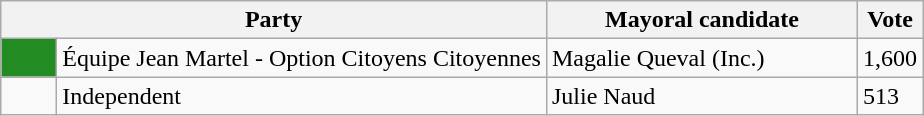<table class="wikitable">
<tr>
<th bgcolor="#DDDDFF" width="230px" colspan="2">Party</th>
<th bgcolor="#DDDDFF" width="200px">Mayoral candidate</th>
<th bgcolor="#DDDDFF" width="30px">Vote</th>
</tr>
<tr>
<td bgcolor="#228B22" width="30px"> </td>
<td>Équipe Jean Martel - Option Citoyens Citoyennes</td>
<td>Magalie Queval (Inc.)</td>
<td>1,600</td>
</tr>
<tr>
<td> </td>
<td>Independent</td>
<td>Julie Naud</td>
<td>513</td>
</tr>
</table>
